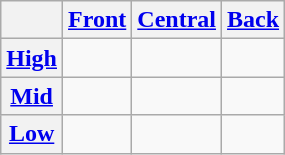<table class="wikitable" style="text-align: center;">
<tr>
<th></th>
<th><a href='#'>Front</a></th>
<th><a href='#'>Central</a></th>
<th><a href='#'>Back</a></th>
</tr>
<tr>
<th><a href='#'>High</a></th>
<td></td>
<td></td>
<td></td>
</tr>
<tr>
<th><a href='#'>Mid</a></th>
<td></td>
<td></td>
<td></td>
</tr>
<tr>
<th><a href='#'>Low</a></th>
<td></td>
<td></td>
<td></td>
</tr>
</table>
